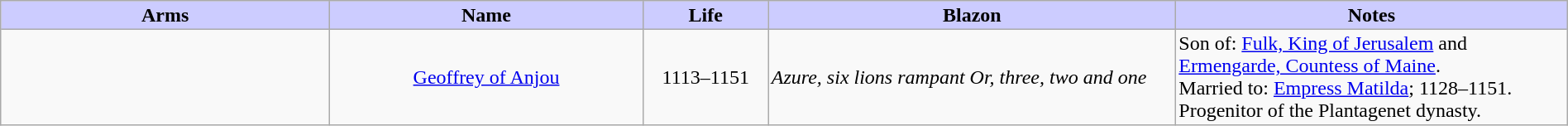<table width="100%" border="1" cellpadding="2" cellspacing="0" style="margin: 0.5em 0.3em 0.5em 0; background: #f9f9f9; border: 1px #aaa solid; border-collapse: collapse;">
<tr>
<th width="21%" bgcolor = "#ccccff">Arms</th>
<th width="20%" bgcolor = "#ccccff">Name</th>
<th width="8%" bgcolor = "#ccccff">Life</th>
<th width="26%" bgcolor = "#ccccff">Blazon</th>
<th width="26%" bgcolor = "#ccccff">Notes</th>
</tr>
<tr>
<td align="center"></td>
<td align="center"><a href='#'>Geoffrey of Anjou</a></td>
<td align="center">1113–1151</td>
<td><em>Azure, six lions rampant Or, three, two and one</em></td>
<td>Son of: <a href='#'>Fulk, King of Jerusalem</a> and <a href='#'>Ermengarde, Countess of Maine</a>.<br>Married to: <a href='#'>Empress Matilda</a>; 1128–1151.<br>Progenitor of the Plantagenet dynasty.</td>
</tr>
</table>
